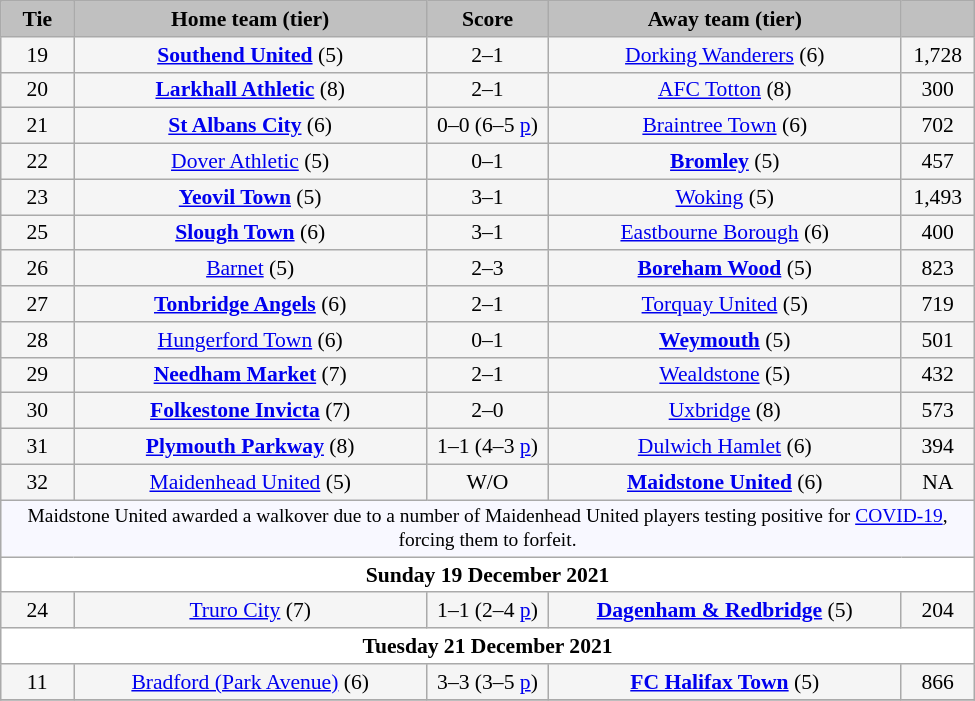<table class="wikitable" style="width: 650px; background:WhiteSmoke; text-align:center; font-size:90%">
<tr>
<td scope="col" style="width:  7.50%; background:silver;"><strong>Tie</strong></td>
<td scope="col" style="width: 36.25%; background:silver;"><strong>Home team (tier)</strong></td>
<td scope="col" style="width: 12.50%; background:silver;"><strong>Score</strong></td>
<td scope="col" style="width: 36.25%; background:silver;"><strong>Away team (tier)</strong></td>
<td scope="col" style="width:  7.50%; background:silver;"><strong></strong></td>
</tr>
<tr>
<td>19</td>
<td><strong><a href='#'>Southend United</a></strong> (5)</td>
<td>2–1</td>
<td><a href='#'>Dorking Wanderers</a> (6)</td>
<td>1,728</td>
</tr>
<tr>
<td>20</td>
<td><strong><a href='#'>Larkhall Athletic</a></strong> (8)</td>
<td>2–1</td>
<td><a href='#'>AFC Totton</a> (8)</td>
<td>300</td>
</tr>
<tr>
<td>21</td>
<td><strong><a href='#'>St Albans City</a></strong> (6)</td>
<td>0–0 (6–5 <a href='#'>p</a>)</td>
<td><a href='#'>Braintree Town</a> (6)</td>
<td>702</td>
</tr>
<tr>
<td>22</td>
<td><a href='#'>Dover Athletic</a> (5)</td>
<td>0–1</td>
<td><strong><a href='#'>Bromley</a></strong> (5)</td>
<td>457</td>
</tr>
<tr>
<td>23</td>
<td><strong><a href='#'>Yeovil Town</a></strong> (5)</td>
<td>3–1</td>
<td><a href='#'>Woking</a> (5)</td>
<td>1,493</td>
</tr>
<tr>
<td>25</td>
<td><strong><a href='#'>Slough Town</a></strong> (6)</td>
<td>3–1</td>
<td><a href='#'>Eastbourne Borough</a> (6)</td>
<td>400</td>
</tr>
<tr>
<td>26</td>
<td><a href='#'>Barnet</a> (5)</td>
<td>2–3</td>
<td><strong><a href='#'>Boreham Wood</a></strong> (5)</td>
<td>823</td>
</tr>
<tr>
<td>27</td>
<td><strong><a href='#'>Tonbridge Angels</a></strong> (6)</td>
<td>2–1</td>
<td><a href='#'>Torquay United</a> (5)</td>
<td>719</td>
</tr>
<tr>
<td>28</td>
<td><a href='#'>Hungerford Town</a> (6)</td>
<td>0–1</td>
<td><strong><a href='#'>Weymouth</a></strong> (5)</td>
<td>501</td>
</tr>
<tr>
<td>29</td>
<td><strong><a href='#'>Needham Market</a></strong> (7)</td>
<td>2–1</td>
<td><a href='#'>Wealdstone</a> (5)</td>
<td>432</td>
</tr>
<tr>
<td>30</td>
<td><strong><a href='#'>Folkestone Invicta</a></strong> (7)</td>
<td>2–0</td>
<td><a href='#'>Uxbridge</a> (8)</td>
<td>573</td>
</tr>
<tr>
<td>31</td>
<td><strong><a href='#'>Plymouth Parkway</a></strong> (8)</td>
<td>1–1 (4–3 <a href='#'>p</a>)</td>
<td><a href='#'>Dulwich Hamlet</a> (6)</td>
<td>394</td>
</tr>
<tr>
<td>32</td>
<td><a href='#'>Maidenhead United</a> (5)</td>
<td>W/O</td>
<td><strong><a href='#'>Maidstone United</a></strong> (6)</td>
<td>NA</td>
</tr>
<tr>
<td colspan="5" style="background:GhostWhite; height:20px; text-align:center; font-size:90%">Maidstone United awarded a walkover due to a number of Maidenhead United players testing positive for <a href='#'>COVID-19</a>, forcing them to forfeit.</td>
</tr>
<tr>
<td colspan="5" style= background:White><strong>Sunday 19 December 2021</strong></td>
</tr>
<tr>
<td>24</td>
<td><a href='#'>Truro City</a> (7)</td>
<td>1–1 (2–4 <a href='#'>p</a>)</td>
<td><strong><a href='#'>Dagenham & Redbridge</a></strong> (5)</td>
<td>204</td>
</tr>
<tr>
<td colspan="5" style= background:White><strong>Tuesday 21 December 2021</strong></td>
</tr>
<tr>
<td>11</td>
<td><a href='#'>Bradford (Park Avenue)</a> (6)</td>
<td>3–3 (3–5 <a href='#'>p</a>)</td>
<td><strong><a href='#'>FC Halifax Town</a></strong> (5)</td>
<td>866</td>
</tr>
<tr>
</tr>
</table>
